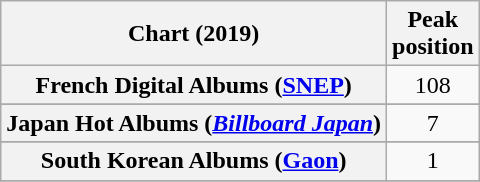<table class="wikitable sortable plainrowheaders" style="text-align:center">
<tr>
<th scope="col">Chart (2019)</th>
<th scope="col">Peak<br>position</th>
</tr>
<tr>
<th scope="row">French Digital Albums (<a href='#'>SNEP</a>)</th>
<td>108</td>
</tr>
<tr>
</tr>
<tr>
<th scope="row">Japan Hot Albums (<em><a href='#'>Billboard Japan</a></em>)</th>
<td>7</td>
</tr>
<tr>
</tr>
<tr>
<th scope="row">South Korean Albums (<a href='#'>Gaon</a>)</th>
<td>1</td>
</tr>
<tr>
</tr>
<tr>
</tr>
</table>
